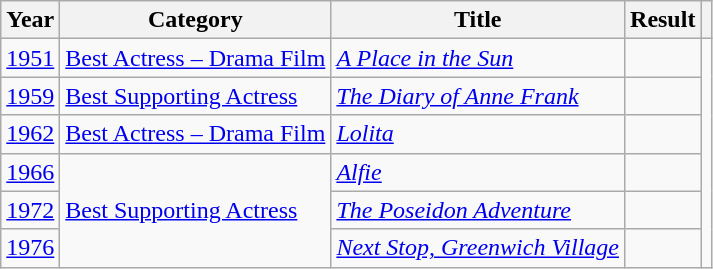<table class="wikitable">
<tr>
<th>Year</th>
<th>Category</th>
<th>Title</th>
<th>Result</th>
<th></th>
</tr>
<tr>
<td><a href='#'>1951</a></td>
<td><a href='#'>Best Actress – Drama Film</a></td>
<td><em><a href='#'>A Place in the Sun</a></em></td>
<td></td>
<td align=center rowspan=6></td>
</tr>
<tr>
<td><a href='#'>1959</a></td>
<td><a href='#'>Best Supporting Actress</a></td>
<td><em><a href='#'>The Diary of Anne Frank</a></em></td>
<td></td>
</tr>
<tr>
<td><a href='#'>1962</a></td>
<td><a href='#'>Best Actress – Drama Film</a></td>
<td><em><a href='#'>Lolita</a></em></td>
<td></td>
</tr>
<tr>
<td><a href='#'>1966</a></td>
<td rowspan=3><a href='#'>Best Supporting Actress</a></td>
<td><em><a href='#'>Alfie</a></em></td>
<td></td>
</tr>
<tr>
<td><a href='#'>1972</a></td>
<td><em><a href='#'>The Poseidon Adventure</a></em></td>
<td></td>
</tr>
<tr>
<td><a href='#'>1976</a></td>
<td><em><a href='#'>Next Stop, Greenwich Village</a></em></td>
<td></td>
</tr>
</table>
